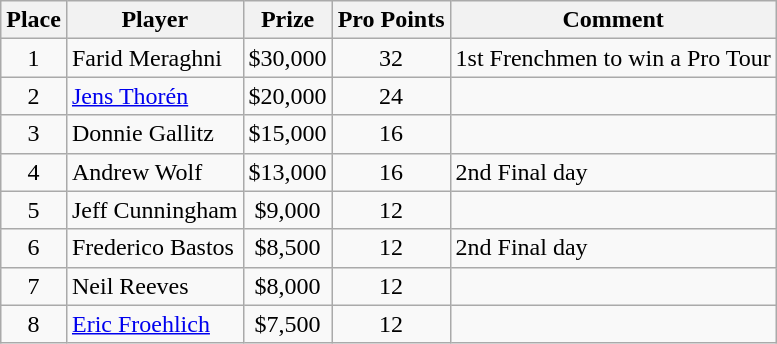<table class="wikitable">
<tr>
<th>Place</th>
<th>Player</th>
<th>Prize</th>
<th>Pro Points</th>
<th>Comment</th>
</tr>
<tr>
<td align=center>1</td>
<td> Farid Meraghni</td>
<td align=center>$30,000</td>
<td align=center>32</td>
<td>1st Frenchmen to win a Pro Tour</td>
</tr>
<tr>
<td align=center>2</td>
<td> <a href='#'>Jens Thorén</a></td>
<td align=center>$20,000</td>
<td align=center>24</td>
<td></td>
</tr>
<tr>
<td align=center>3</td>
<td> Donnie Gallitz</td>
<td align=center>$15,000</td>
<td align=center>16</td>
<td></td>
</tr>
<tr>
<td align=center>4</td>
<td> Andrew Wolf</td>
<td align=center>$13,000</td>
<td align=center>16</td>
<td>2nd Final day</td>
</tr>
<tr>
<td align=center>5</td>
<td> Jeff Cunningham</td>
<td align=center>$9,000</td>
<td align=center>12</td>
<td></td>
</tr>
<tr>
<td align=center>6</td>
<td> Frederico Bastos</td>
<td align=center>$8,500</td>
<td align=center>12</td>
<td>2nd Final day</td>
</tr>
<tr>
<td align=center>7</td>
<td> Neil Reeves</td>
<td align=center>$8,000</td>
<td align=center>12</td>
<td></td>
</tr>
<tr>
<td align=center>8</td>
<td> <a href='#'>Eric Froehlich</a></td>
<td align=center>$7,500</td>
<td align=center>12</td>
<td></td>
</tr>
</table>
